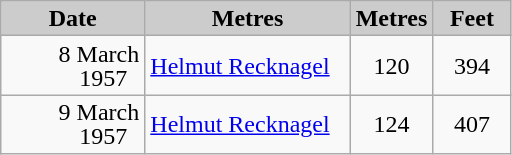<table class="wikitable sortable" style="text-align:left; line-height:16px; width:27%;">
<tr>
<th style="background-color: #ccc;" width="89">Date</th>
<th style="background-color: #ccc;" width="130">Metres</th>
<th style="background-color: #ccc;" width="45">Metres</th>
<th style="background-color: #ccc;" width="45">Feet</th>
</tr>
<tr>
<td align=right>8 March 1957  </td>
<td> <a href='#'>Helmut Recknagel</a></td>
<td align=center>120</td>
<td align=center>394</td>
</tr>
<tr>
<td align=right>9 March 1957  </td>
<td> <a href='#'>Helmut Recknagel</a></td>
<td align=center>124</td>
<td align=center>407</td>
</tr>
</table>
